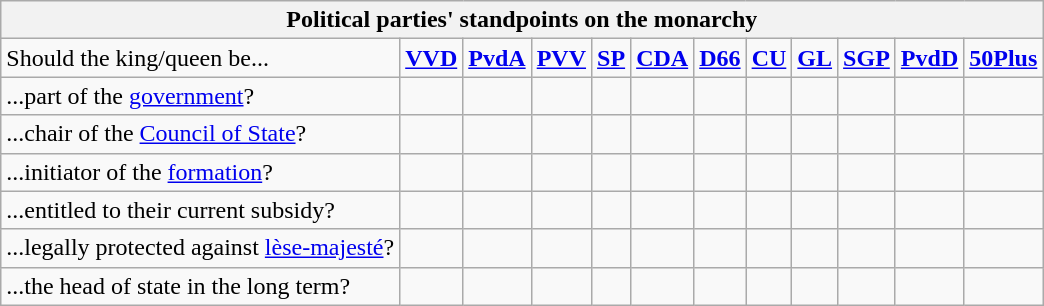<table class="wikitable">
<tr>
<th colspan="18"><strong>Political parties' standpoints on the monarchy</strong></th>
</tr>
<tr>
<td>Should the king/queen be...</td>
<td><strong><a href='#'>VVD</a></strong></td>
<td><strong><a href='#'>PvdA</a></strong></td>
<td><strong><a href='#'>PVV</a></strong></td>
<td><strong><a href='#'>SP</a></strong></td>
<td><strong><a href='#'>CDA</a></strong></td>
<td><strong><a href='#'>D66</a></strong></td>
<td><strong><a href='#'>CU</a></strong></td>
<td><strong><a href='#'>GL</a></strong></td>
<td><strong><a href='#'>SGP</a></strong></td>
<td><strong><a href='#'>PvdD</a></strong></td>
<td><strong><a href='#'>50Plus</a></strong></td>
</tr>
<tr>
<td>...part of the <a href='#'>government</a>?</td>
<td></td>
<td></td>
<td></td>
<td></td>
<td></td>
<td></td>
<td></td>
<td></td>
<td></td>
<td></td>
<td></td>
</tr>
<tr>
<td>...chair of the <a href='#'>Council of State</a>?</td>
<td></td>
<td></td>
<td></td>
<td></td>
<td></td>
<td></td>
<td></td>
<td></td>
<td></td>
<td></td>
<td></td>
</tr>
<tr>
<td>...initiator of the <a href='#'>formation</a>?</td>
<td></td>
<td></td>
<td></td>
<td></td>
<td></td>
<td></td>
<td></td>
<td></td>
<td></td>
<td></td>
<td></td>
</tr>
<tr>
<td>...entitled to their current subsidy?</td>
<td></td>
<td></td>
<td></td>
<td></td>
<td></td>
<td></td>
<td></td>
<td></td>
<td></td>
<td></td>
<td></td>
</tr>
<tr>
<td>...legally protected against <a href='#'>lèse-majesté</a>?</td>
<td></td>
<td></td>
<td></td>
<td></td>
<td></td>
<td></td>
<td></td>
<td></td>
<td></td>
<td></td>
<td></td>
</tr>
<tr>
<td>...the head of state in the long term?</td>
<td></td>
<td></td>
<td></td>
<td></td>
<td></td>
<td></td>
<td></td>
<td></td>
<td></td>
<td></td>
<td></td>
</tr>
</table>
